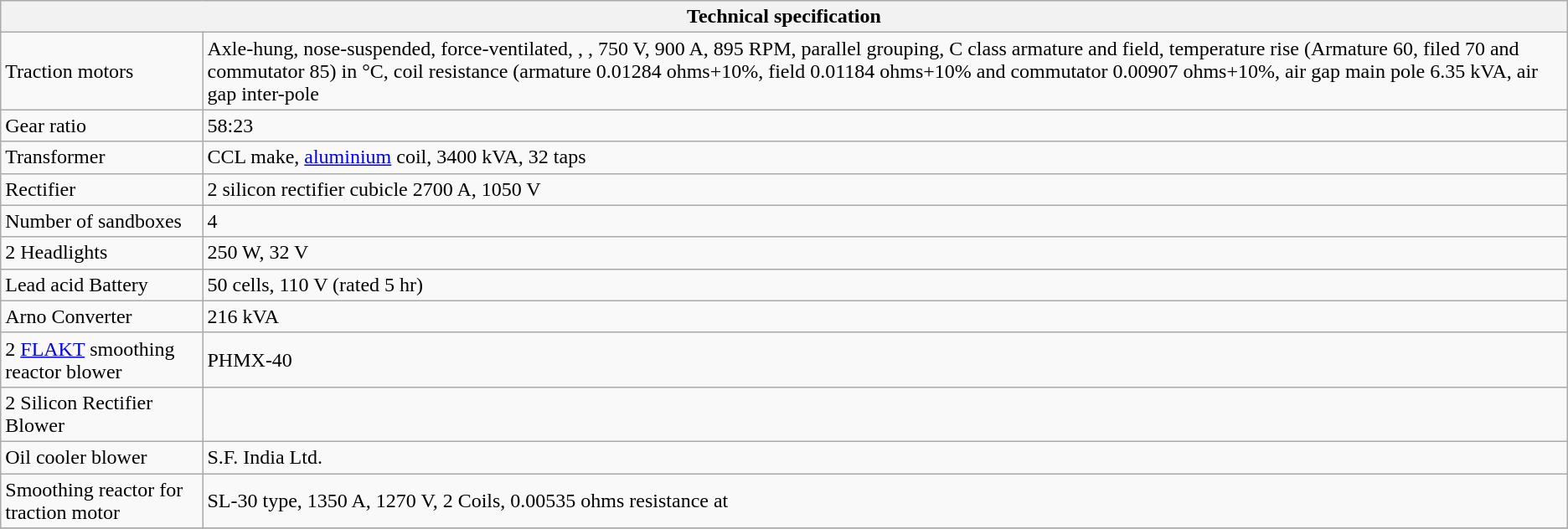<table class="wikitable">
<tr>
<th colspan="2">Technical specification</th>
</tr>
<tr>
<td>Traction motors</td>
<td>Axle-hung, nose-suspended, force-ventilated, , , 750 V, 900 A, 895 RPM, parallel grouping, C class armature and field, temperature rise (Armature 60, filed 70 and commutator 85) in °C, coil resistance (armature 0.01284 ohms+10%, field 0.01184 ohms+10% and commutator 0.00907 ohms+10%, air gap main pole 6.35 kVA, air gap inter-pole </td>
</tr>
<tr>
<td>Gear ratio</td>
<td>58:23</td>
</tr>
<tr>
<td>Transformer</td>
<td>CCL make, <a href='#'>aluminium</a> coil, 3400 kVA, 32 taps</td>
</tr>
<tr>
<td>Rectifier</td>
<td>2 silicon rectifier cubicle 2700 A, 1050 V</td>
</tr>
<tr>
<td>Number of sandboxes</td>
<td>4</td>
</tr>
<tr>
<td>2 Headlights</td>
<td>250 W, 32 V</td>
</tr>
<tr>
<td>Lead acid Battery</td>
<td>50 cells, 110 V (rated 5 hr)</td>
</tr>
<tr>
<td>Arno Converter</td>
<td>216 kVA</td>
</tr>
<tr>
<td>2 <a href='#'>FLAKT</a> smoothing reactor blower</td>
<td>PHMX-40</td>
</tr>
<tr>
<td>2 Silicon Rectifier Blower</td>
<td></td>
</tr>
<tr>
<td>Oil cooler blower</td>
<td>S.F. India Ltd.</td>
</tr>
<tr>
<td>Smoothing reactor for traction motor</td>
<td>SL-30 type, 1350 A, 1270 V, 2 Coils, 0.00535 ohms resistance at </td>
</tr>
<tr>
</tr>
</table>
